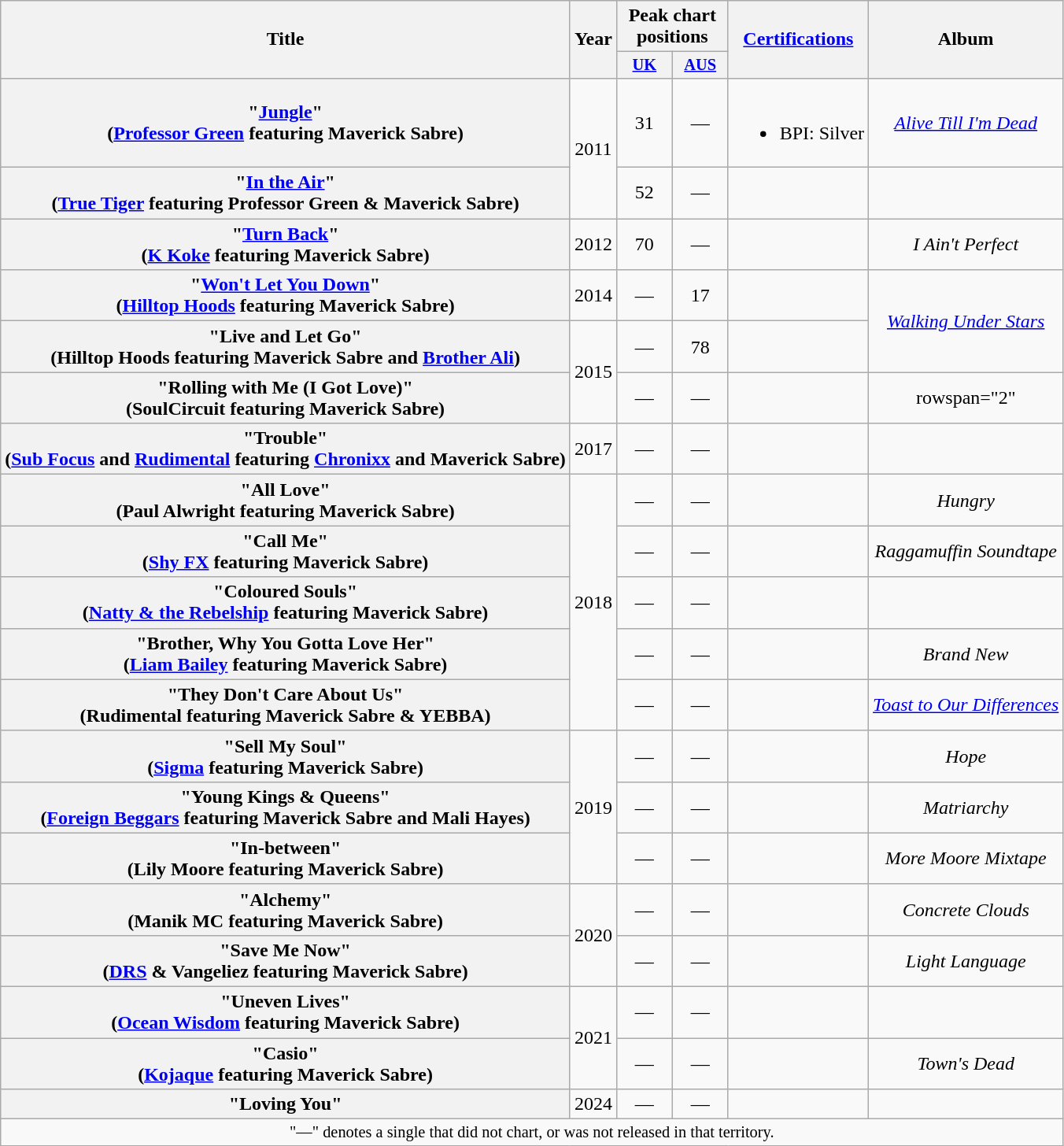<table class="wikitable plainrowheaders" style="text-align:center;" border="1">
<tr>
<th scope="col" rowspan="2">Title</th>
<th scope="col" rowspan="2">Year</th>
<th scope="col" colspan="2">Peak chart positions</th>
<th scope="col" rowspan="2"><a href='#'>Certifications</a></th>
<th scope="col" rowspan="2">Album</th>
</tr>
<tr>
<th scope="col" style="width:3em;font-size:85%;"><a href='#'>UK</a><br></th>
<th scope="col" style="width:3em;font-size:85%;"><a href='#'>AUS</a><br></th>
</tr>
<tr>
<th scope="row">"<a href='#'>Jungle</a>"<br><span>(<a href='#'>Professor Green</a> featuring Maverick Sabre)</span></th>
<td rowspan="2">2011</td>
<td>31</td>
<td>—</td>
<td><br><ul><li>BPI: Silver</li></ul></td>
<td><em><a href='#'>Alive Till I'm Dead</a></em></td>
</tr>
<tr>
<th scope="row">"<a href='#'>In the Air</a>"<br><span>(<a href='#'>True Tiger</a> featuring Professor Green & Maverick Sabre)</span></th>
<td>52</td>
<td>—</td>
<td></td>
<td></td>
</tr>
<tr>
<th scope="row">"<a href='#'>Turn Back</a>"<br><span>(<a href='#'>K Koke</a> featuring Maverick Sabre)</span></th>
<td>2012</td>
<td>70</td>
<td>—</td>
<td></td>
<td><em>I Ain't Perfect</em></td>
</tr>
<tr>
<th scope="row">"<a href='#'>Won't Let You Down</a>"<br><span>(<a href='#'>Hilltop Hoods</a> featuring Maverick Sabre)</span></th>
<td>2014</td>
<td>—</td>
<td>17</td>
<td></td>
<td rowspan="2"><em><a href='#'>Walking Under Stars</a></em></td>
</tr>
<tr>
<th scope="row">"Live and Let Go"<br><span>(Hilltop Hoods featuring Maverick Sabre and <a href='#'>Brother Ali</a>)</span></th>
<td rowspan="2">2015</td>
<td>—</td>
<td>78</td>
<td></td>
</tr>
<tr>
<th scope="row">"Rolling with Me (I Got Love)"<br><span>(SoulCircuit featuring Maverick Sabre)</span></th>
<td>—</td>
<td>—</td>
<td></td>
<td>rowspan="2" </td>
</tr>
<tr>
<th scope="row">"Trouble"<br><span>(<a href='#'>Sub Focus</a> and <a href='#'>Rudimental</a> featuring <a href='#'>Chronixx</a> and Maverick Sabre)</span></th>
<td>2017</td>
<td>—</td>
<td>—</td>
<td></td>
</tr>
<tr>
<th scope="row">"All Love"<br><span>(Paul Alwright featuring Maverick Sabre)</span></th>
<td rowspan="5">2018</td>
<td>—</td>
<td>—</td>
<td></td>
<td><em>Hungry</em></td>
</tr>
<tr>
<th scope="row">"Call Me"<br><span>(<a href='#'>Shy FX</a> featuring Maverick Sabre)</span></th>
<td>—</td>
<td>—</td>
<td></td>
<td><em>Raggamuffin Soundtape</em></td>
</tr>
<tr>
<th scope="row">"Coloured Souls"<br><span>(<a href='#'>Natty & the Rebelship</a> featuring Maverick Sabre)</span></th>
<td>—</td>
<td>—</td>
<td></td>
<td></td>
</tr>
<tr>
<th scope="row">"Brother, Why You Gotta Love Her"<br><span>(<a href='#'>Liam Bailey</a> featuring Maverick Sabre)</span></th>
<td>—</td>
<td>—</td>
<td></td>
<td><em>Brand New</em></td>
</tr>
<tr>
<th scope="row">"They Don't Care About Us"<br><span>(Rudimental featuring Maverick Sabre & YEBBA)</span></th>
<td>—</td>
<td>—</td>
<td></td>
<td><em><a href='#'>Toast to Our Differences</a></em></td>
</tr>
<tr>
<th scope="row">"Sell My Soul"<br><span>(<a href='#'>Sigma</a> featuring Maverick Sabre)</span></th>
<td rowspan="3">2019</td>
<td>—</td>
<td>—</td>
<td></td>
<td><em>Hope</em></td>
</tr>
<tr>
<th scope="row">"Young Kings & Queens"<br><span>(<a href='#'>Foreign Beggars</a> featuring Maverick Sabre and Mali Hayes)</span></th>
<td>—</td>
<td>—</td>
<td></td>
<td><em>Matriarchy</em></td>
</tr>
<tr>
<th scope="row">"In-between"<br><span>(Lily Moore featuring Maverick Sabre)</span></th>
<td>—</td>
<td>—</td>
<td></td>
<td><em>More Moore Mixtape</em></td>
</tr>
<tr>
<th scope="row">"Alchemy"<br><span>(Manik MC featuring Maverick Sabre)</span></th>
<td rowspan="2">2020</td>
<td>—</td>
<td>—</td>
<td></td>
<td><em>Concrete Clouds</em></td>
</tr>
<tr>
<th scope="row">"Save Me Now"<br><span>(<a href='#'>DRS</a> & Vangeliez featuring Maverick Sabre)</span></th>
<td>—</td>
<td>—</td>
<td></td>
<td><em>Light Language</em></td>
</tr>
<tr>
<th scope="row">"Uneven Lives"<br><span>(<a href='#'>Ocean Wisdom</a> featuring Maverick Sabre)</span></th>
<td rowspan="2">2021</td>
<td>—</td>
<td>—</td>
<td></td>
<td></td>
</tr>
<tr>
<th scope="row">"Casio"<br><span>(<a href='#'>Kojaque</a> featuring Maverick Sabre)</span></th>
<td>—</td>
<td>—</td>
<td></td>
<td><em>Town's Dead</em></td>
</tr>
<tr>
<th scope="row">"Loving You" <br></th>
<td>2024</td>
<td>—</td>
<td>—</td>
<td></td>
<td></td>
</tr>
<tr>
<td colspan="6" style="font-size:85%">"—" denotes a single that did not chart, or was not released in that territory.</td>
</tr>
</table>
